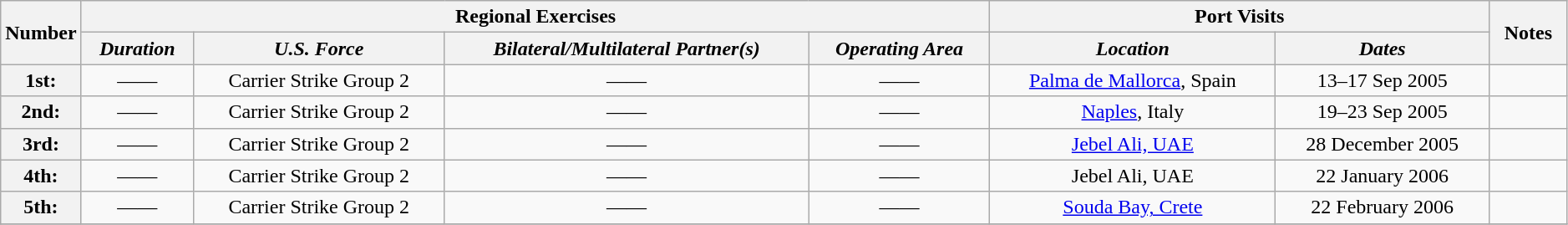<table class="wikitable" style="text-align:center" width=99%>
<tr>
<th rowspan="2" width="5%">Number</th>
<th colspan="4" align="center">Regional Exercises</th>
<th colspan="2" align="center">Port Visits</th>
<th rowspan="2" width="5%">Notes</th>
</tr>
<tr>
<th align="center"><em>Duration</em></th>
<th align="center"><em>U.S. Force</em></th>
<th align="center"><em>Bilateral/Multilateral Partner(s)</em></th>
<th align="center"><em>Operating Area</em></th>
<th align="center"><em>Location</em></th>
<th align="center"><em>Dates</em></th>
</tr>
<tr>
<th>1st:</th>
<td>——</td>
<td>Carrier Strike Group 2</td>
<td>——</td>
<td>——</td>
<td><a href='#'>Palma de Mallorca</a>, Spain</td>
<td>13–17 Sep 2005</td>
<td></td>
</tr>
<tr>
<th>2nd:</th>
<td>——</td>
<td>Carrier Strike Group 2</td>
<td>——</td>
<td>——</td>
<td><a href='#'>Naples</a>, Italy</td>
<td>19–23 Sep 2005</td>
<td></td>
</tr>
<tr>
<th>3rd:</th>
<td>——</td>
<td>Carrier Strike Group 2</td>
<td>——</td>
<td>——</td>
<td><a href='#'>Jebel Ali, UAE</a></td>
<td>28 December 2005</td>
<td></td>
</tr>
<tr>
<th>4th:</th>
<td>——</td>
<td>Carrier Strike Group 2</td>
<td>——</td>
<td>——</td>
<td>Jebel Ali, UAE</td>
<td>22 January 2006</td>
<td></td>
</tr>
<tr>
<th>5th:</th>
<td>——</td>
<td>Carrier Strike Group 2</td>
<td>——</td>
<td>——</td>
<td><a href='#'>Souda Bay, Crete</a></td>
<td>22 February 2006</td>
<td></td>
</tr>
<tr>
</tr>
</table>
